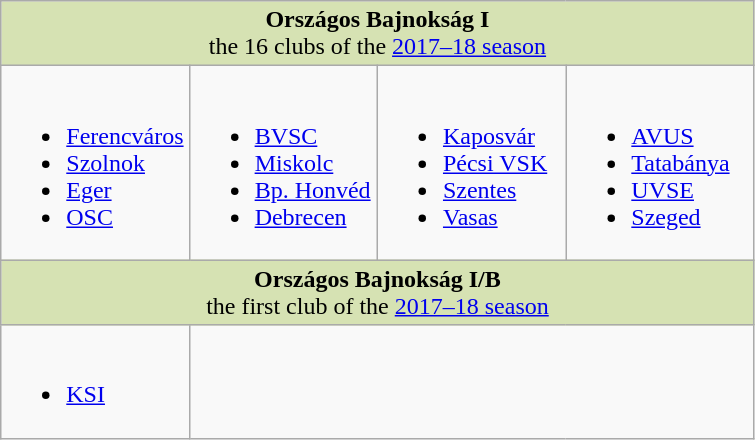<table class="wikitable">
<tr style="background:#D6E2B3; text-align:center; vertical-align:top;">
<td colspan="4"><strong>Országos Bajnokság I</strong><br>the 16 clubs of the <a href='#'>2017–18 season</a></td>
</tr>
<tr style="vertical-align:top">
<td style="width:25%"><br><ul><li> <a href='#'>Ferencváros</a></li><li> <a href='#'>Szolnok</a></li><li> <a href='#'>Eger</a></li><li> <a href='#'>OSC</a></li></ul></td>
<td style="width:25%"><br><ul><li> <a href='#'>BVSC</a></li><li> <a href='#'>Miskolc</a></li><li> <a href='#'>Bp. Honvéd</a></li><li> <a href='#'>Debrecen</a></li></ul></td>
<td style="width:25%"><br><ul><li> <a href='#'>Kaposvár</a></li><li> <a href='#'>Pécsi VSK</a></li><li> <a href='#'>Szentes</a></li><li> <a href='#'>Vasas</a></li></ul></td>
<td style="width:25%"><br><ul><li> <a href='#'>AVUS</a></li><li> <a href='#'>Tatabánya</a></li><li> <a href='#'>UVSE</a></li><li> <a href='#'>Szeged</a></li></ul></td>
</tr>
<tr style="background:#D6E2B3; text-align:center;">
<td colspan="4"><strong>Országos Bajnokság I/B</strong><br>the first club of the <a href='#'>2017–18 season</a></td>
</tr>
<tr style="vertical-align:top">
<td><br><ul><li> <a href='#'>KSI</a></li></ul></td>
<td colspan="3"></td>
</tr>
</table>
